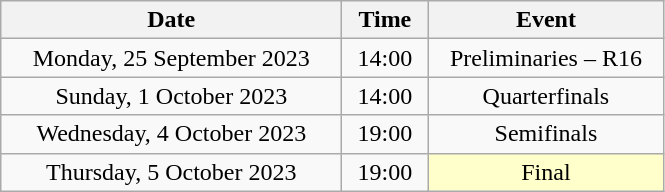<table class="wikitable" style="text-align:center;">
<tr>
<th width=220>Date</th>
<th width=50>Time</th>
<th width=150>Event</th>
</tr>
<tr>
<td>Monday, 25 September 2023</td>
<td>14:00</td>
<td>Preliminaries – R16</td>
</tr>
<tr>
<td>Sunday, 1 October 2023</td>
<td>14:00</td>
<td>Quarterfinals</td>
</tr>
<tr>
<td>Wednesday, 4 October 2023</td>
<td>19:00</td>
<td>Semifinals</td>
</tr>
<tr>
<td>Thursday, 5 October 2023</td>
<td>19:00</td>
<td bgcolor=ffffcc>Final</td>
</tr>
</table>
